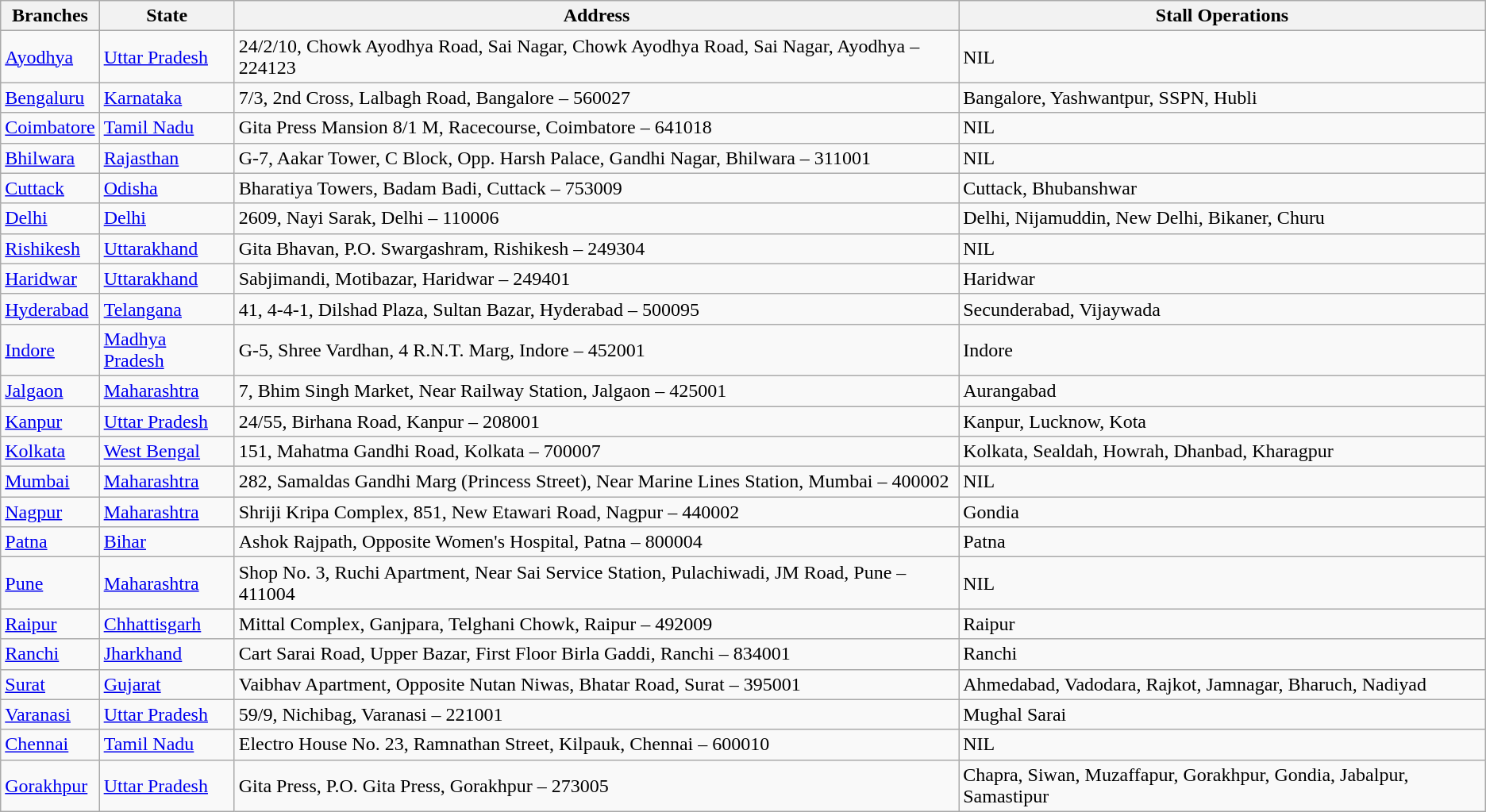<table class="wikitable sortable">
<tr>
<th>Branches</th>
<th>State</th>
<th>Address</th>
<th>Stall Operations</th>
</tr>
<tr>
<td><a href='#'>Ayodhya</a></td>
<td><a href='#'>Uttar Pradesh</a></td>
<td>24/2/10, Chowk Ayodhya Road, Sai Nagar, Chowk Ayodhya Road, Sai Nagar, Ayodhya – 224123</td>
<td>NIL</td>
</tr>
<tr>
<td><a href='#'>Bengaluru</a></td>
<td><a href='#'>Karnataka</a></td>
<td>7/3, 2nd Cross, Lalbagh Road, Bangalore – 560027</td>
<td>Bangalore, Yashwantpur, SSPN, Hubli</td>
</tr>
<tr>
<td><a href='#'>Coimbatore</a></td>
<td><a href='#'>Tamil Nadu</a></td>
<td>Gita Press Mansion 8/1 M, Racecourse, Coimbatore – 641018</td>
<td>NIL</td>
</tr>
<tr>
<td><a href='#'>Bhilwara</a></td>
<td><a href='#'>Rajasthan</a></td>
<td>G-7, Aakar Tower, C Block, Opp. Harsh Palace, Gandhi Nagar, Bhilwara – 311001</td>
<td>NIL</td>
</tr>
<tr>
<td><a href='#'>Cuttack</a></td>
<td><a href='#'>Odisha</a></td>
<td>Bharatiya Towers, Badam Badi, Cuttack – 753009</td>
<td>Cuttack, Bhubanshwar</td>
</tr>
<tr>
<td><a href='#'>Delhi</a></td>
<td><a href='#'>Delhi</a></td>
<td>2609, Nayi Sarak, Delhi – 110006</td>
<td>Delhi, Nijamuddin, New Delhi, Bikaner, Churu</td>
</tr>
<tr>
<td><a href='#'>Rishikesh</a></td>
<td><a href='#'>Uttarakhand</a></td>
<td>Gita Bhavan, P.O. Swargashram, Rishikesh – 249304</td>
<td>NIL</td>
</tr>
<tr>
<td><a href='#'>Haridwar</a></td>
<td><a href='#'>Uttarakhand</a></td>
<td>Sabjimandi, Motibazar, Haridwar – 249401</td>
<td>Haridwar</td>
</tr>
<tr>
<td><a href='#'>Hyderabad</a></td>
<td><a href='#'>Telangana</a></td>
<td>41, 4-4-1, Dilshad Plaza, Sultan Bazar, Hyderabad – 500095</td>
<td>Secunderabad, Vijaywada</td>
</tr>
<tr>
<td><a href='#'>Indore</a></td>
<td><a href='#'>Madhya Pradesh</a></td>
<td>G-5, Shree Vardhan, 4 R.N.T. Marg, Indore – 452001</td>
<td>Indore</td>
</tr>
<tr>
<td><a href='#'>Jalgaon</a></td>
<td><a href='#'>Maharashtra</a></td>
<td>7, Bhim Singh Market, Near Railway Station, Jalgaon – 425001</td>
<td>Aurangabad</td>
</tr>
<tr>
<td><a href='#'>Kanpur</a></td>
<td><a href='#'>Uttar Pradesh</a></td>
<td>24/55, Birhana Road, Kanpur – 208001</td>
<td>Kanpur, Lucknow, Kota</td>
</tr>
<tr>
<td><a href='#'>Kolkata</a></td>
<td><a href='#'>West Bengal</a></td>
<td>151, Mahatma Gandhi Road, Kolkata – 700007</td>
<td>Kolkata, Sealdah, Howrah, Dhanbad, Kharagpur</td>
</tr>
<tr>
<td><a href='#'>Mumbai</a></td>
<td><a href='#'>Maharashtra</a></td>
<td>282, Samaldas Gandhi Marg (Princess Street), Near Marine Lines Station, Mumbai – 400002</td>
<td>NIL</td>
</tr>
<tr>
<td><a href='#'>Nagpur</a></td>
<td><a href='#'>Maharashtra</a></td>
<td>Shriji Kripa Complex, 851, New Etawari Road, Nagpur – 440002</td>
<td>Gondia</td>
</tr>
<tr>
<td><a href='#'>Patna</a></td>
<td><a href='#'>Bihar</a></td>
<td>Ashok Rajpath, Opposite Women's Hospital, Patna – 800004</td>
<td>Patna</td>
</tr>
<tr>
<td><a href='#'>Pune</a></td>
<td><a href='#'>Maharashtra</a></td>
<td>Shop No. 3, Ruchi Apartment, Near Sai Service Station, Pulachiwadi, JM Road, Pune – 411004</td>
<td>NIL</td>
</tr>
<tr>
<td><a href='#'>Raipur</a></td>
<td><a href='#'>Chhattisgarh</a></td>
<td>Mittal Complex, Ganjpara, Telghani Chowk, Raipur – 492009</td>
<td>Raipur</td>
</tr>
<tr>
<td><a href='#'>Ranchi</a></td>
<td><a href='#'>Jharkhand</a></td>
<td>Cart Sarai Road, Upper Bazar, First Floor Birla Gaddi, Ranchi – 834001</td>
<td>Ranchi</td>
</tr>
<tr>
<td><a href='#'>Surat</a></td>
<td><a href='#'>Gujarat</a></td>
<td>Vaibhav Apartment, Opposite Nutan Niwas, Bhatar Road, Surat – 395001</td>
<td>Ahmedabad, Vadodara, Rajkot, Jamnagar, Bharuch, Nadiyad</td>
</tr>
<tr>
<td><a href='#'>Varanasi</a></td>
<td><a href='#'>Uttar Pradesh</a></td>
<td>59/9, Nichibag, Varanasi – 221001</td>
<td>Mughal Sarai</td>
</tr>
<tr>
<td><a href='#'>Chennai</a></td>
<td><a href='#'>Tamil Nadu</a></td>
<td>Electro House No. 23, Ramnathan Street, Kilpauk, Chennai – 600010</td>
<td>NIL</td>
</tr>
<tr>
<td><a href='#'>Gorakhpur</a></td>
<td><a href='#'>Uttar Pradesh</a></td>
<td>Gita Press, P.O. Gita Press, Gorakhpur – 273005</td>
<td>Chapra, Siwan, Muzaffapur, Gorakhpur, Gondia, Jabalpur, Samastipur</td>
</tr>
</table>
